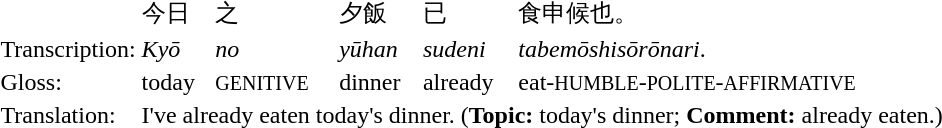<table>
<tr>
<td></td>
<td>今日</td>
<td>之</td>
<td>夕飯</td>
<td>已</td>
<td>食申候也。</td>
</tr>
<tr>
<td>Transcription:</td>
<td><em>Kyō</em></td>
<td><em>no</em></td>
<td><em>yūhan</em></td>
<td><em>sudeni</em></td>
<td><em>tabemōshisōrōnari</em>.</td>
</tr>
<tr>
<td>Gloss:</td>
<td>today</td>
<td><small>GENITIVE</small></td>
<td>dinner</td>
<td>already</td>
<td>eat-<small>HUMBLE</small>-<small>POLITE</small>-<small>AFFIRMATIVE</small></td>
</tr>
<tr>
<td>Translation:</td>
<td colspan=6>I've already eaten today's dinner. (<strong>Topic:</strong> today's dinner; <strong>Comment:</strong> already eaten.)</td>
</tr>
</table>
